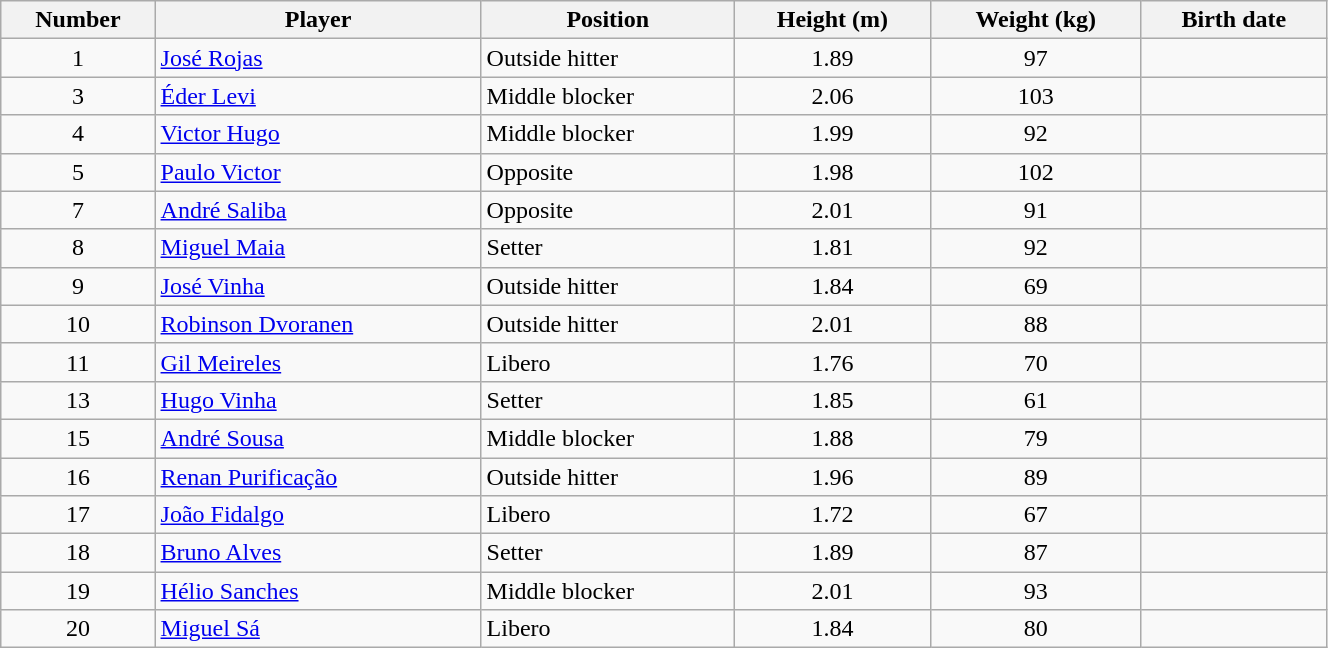<table class="wikitable" style="width:70%;">
<tr>
<th>Number</th>
<th>Player</th>
<th>Position</th>
<th>Height (m)</th>
<th>Weight (kg)</th>
<th>Birth date</th>
</tr>
<tr>
<td align=center>1</td>
<td> <a href='#'>José Rojas</a></td>
<td>Outside hitter</td>
<td align=center>1.89</td>
<td align=center>97</td>
<td></td>
</tr>
<tr>
<td align=center>3</td>
<td> <a href='#'>Éder Levi</a></td>
<td>Middle blocker</td>
<td align=center>2.06</td>
<td align=center>103</td>
<td></td>
</tr>
<tr>
<td align=center>4</td>
<td> <a href='#'>Victor Hugo</a></td>
<td>Middle blocker</td>
<td align=center>1.99</td>
<td align=center>92</td>
<td></td>
</tr>
<tr>
<td align=center>5</td>
<td> <a href='#'>Paulo Victor</a></td>
<td>Opposite</td>
<td align=center>1.98</td>
<td align=center>102</td>
<td></td>
</tr>
<tr>
<td align=center>7</td>
<td> <a href='#'>André Saliba</a></td>
<td>Opposite</td>
<td align=center>2.01</td>
<td align=center>91</td>
<td></td>
</tr>
<tr>
<td align=center>8</td>
<td> <a href='#'>Miguel Maia</a></td>
<td>Setter</td>
<td align=center>1.81</td>
<td align=center>92</td>
<td></td>
</tr>
<tr>
<td align=center>9</td>
<td> <a href='#'>José Vinha</a></td>
<td>Outside hitter</td>
<td align=center>1.84</td>
<td align=center>69</td>
<td></td>
</tr>
<tr>
<td align=center>10</td>
<td> <a href='#'>Robinson Dvoranen</a></td>
<td>Outside hitter</td>
<td align=center>2.01</td>
<td align=center>88</td>
<td></td>
</tr>
<tr>
<td align=center>11</td>
<td> <a href='#'>Gil Meireles</a></td>
<td>Libero</td>
<td align=center>1.76</td>
<td align=center>70</td>
<td></td>
</tr>
<tr>
<td align=center>13</td>
<td> <a href='#'>Hugo Vinha</a></td>
<td>Setter</td>
<td align=center>1.85</td>
<td align=center>61</td>
<td></td>
</tr>
<tr>
<td align=center>15</td>
<td> <a href='#'>André Sousa</a></td>
<td>Middle blocker</td>
<td align=center>1.88</td>
<td align=center>79</td>
<td></td>
</tr>
<tr>
<td align=center>16</td>
<td> <a href='#'>Renan Purificação</a></td>
<td>Outside hitter</td>
<td align=center>1.96</td>
<td align=center>89</td>
<td></td>
</tr>
<tr>
<td align=center>17</td>
<td> <a href='#'>João Fidalgo</a></td>
<td>Libero</td>
<td align=center>1.72</td>
<td align=center>67</td>
<td></td>
</tr>
<tr>
<td align=center>18</td>
<td> <a href='#'>Bruno Alves</a></td>
<td>Setter</td>
<td align=center>1.89</td>
<td align=center>87</td>
<td></td>
</tr>
<tr>
<td align=center>19</td>
<td> <a href='#'>Hélio Sanches</a></td>
<td>Middle blocker</td>
<td align=center>2.01</td>
<td align=center>93</td>
<td></td>
</tr>
<tr>
<td align=center>20</td>
<td> <a href='#'>Miguel Sá</a></td>
<td>Libero</td>
<td align=center>1.84</td>
<td align=center>80</td>
<td></td>
</tr>
</table>
